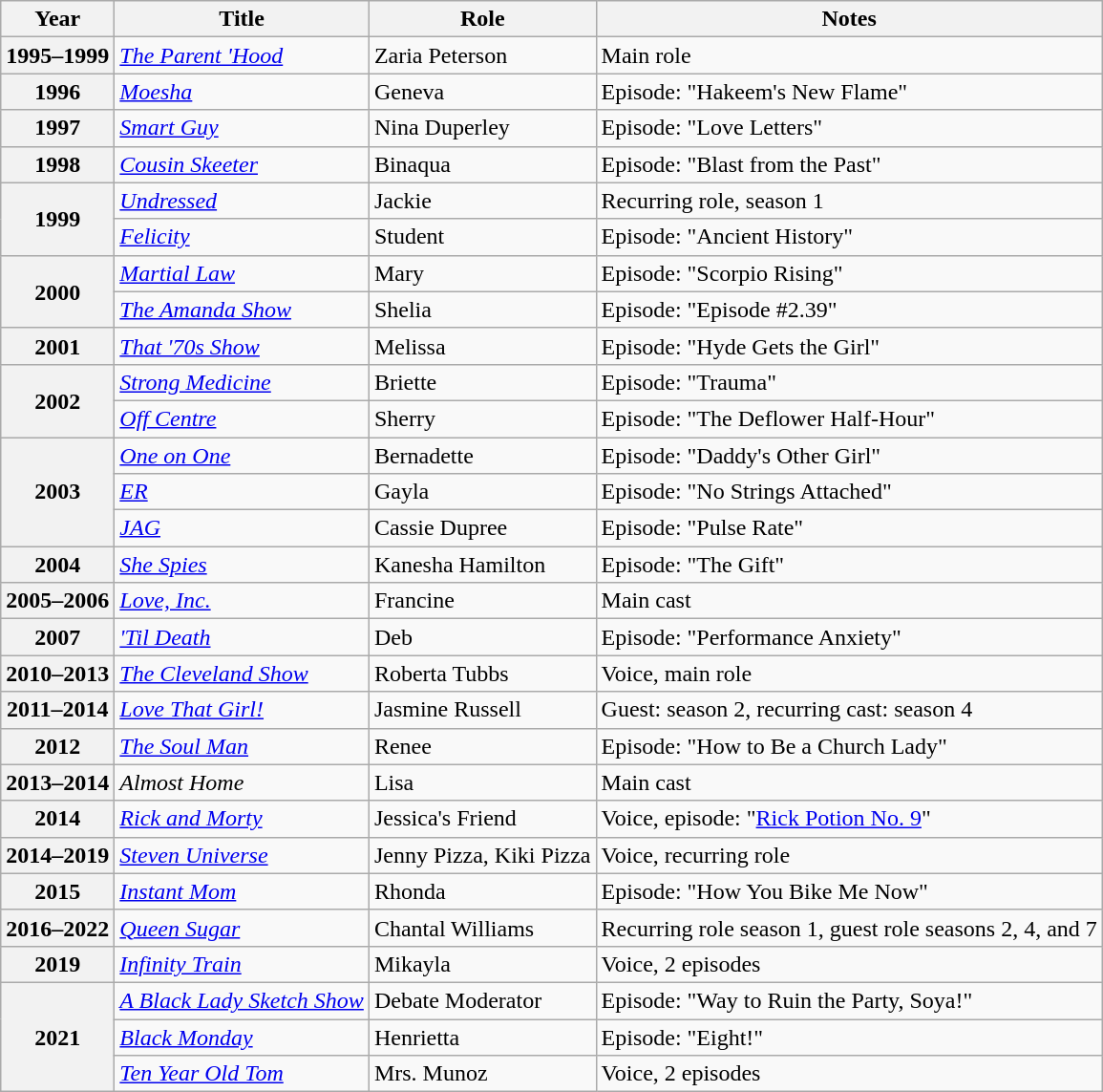<table class="wikitable plainrowheaders sortable">
<tr>
<th scope="col">Year</th>
<th scope="col">Title</th>
<th scope="col">Role</th>
<th scope="col">Notes</th>
</tr>
<tr>
<th scope="row">1995–1999</th>
<td><em><a href='#'>The Parent 'Hood</a></em></td>
<td>Zaria Peterson</td>
<td>Main role</td>
</tr>
<tr>
<th scope="row">1996</th>
<td><em><a href='#'>Moesha</a></em></td>
<td>Geneva</td>
<td>Episode: "Hakeem's New Flame"</td>
</tr>
<tr>
<th scope="row">1997</th>
<td><em><a href='#'>Smart Guy</a></em></td>
<td>Nina Duperley</td>
<td>Episode: "Love Letters"</td>
</tr>
<tr>
<th scope="row">1998</th>
<td><em><a href='#'>Cousin Skeeter</a></em></td>
<td>Binaqua</td>
<td>Episode: "Blast from the Past"</td>
</tr>
<tr>
<th scope="row" rowspan="2">1999</th>
<td><em><a href='#'>Undressed</a></em></td>
<td>Jackie</td>
<td>Recurring role, season 1</td>
</tr>
<tr>
<td><em><a href='#'>Felicity</a></em></td>
<td>Student</td>
<td>Episode: "Ancient History"</td>
</tr>
<tr>
<th scope="row" rowspan="2">2000</th>
<td><em><a href='#'>Martial Law</a></em></td>
<td>Mary</td>
<td>Episode: "Scorpio Rising"</td>
</tr>
<tr>
<td><em><a href='#'>The Amanda Show</a></em></td>
<td>Shelia</td>
<td>Episode: "Episode #2.39"</td>
</tr>
<tr>
<th scope="row">2001</th>
<td><em><a href='#'>That '70s Show</a></em></td>
<td>Melissa</td>
<td>Episode: "Hyde Gets the Girl"</td>
</tr>
<tr>
<th scope="row" rowspan="2">2002</th>
<td><em><a href='#'>Strong Medicine</a></em></td>
<td>Briette</td>
<td>Episode: "Trauma"</td>
</tr>
<tr>
<td><em><a href='#'>Off Centre</a></em></td>
<td>Sherry</td>
<td>Episode: "The Deflower Half-Hour"</td>
</tr>
<tr>
<th scope="row" rowspan="3">2003</th>
<td><em><a href='#'>One on One</a></em></td>
<td>Bernadette</td>
<td>Episode: "Daddy's Other Girl"</td>
</tr>
<tr>
<td><em><a href='#'>ER</a></em></td>
<td>Gayla</td>
<td>Episode: "No Strings Attached"</td>
</tr>
<tr>
<td><em><a href='#'>JAG</a></em></td>
<td>Cassie Dupree</td>
<td>Episode: "Pulse Rate"</td>
</tr>
<tr>
<th scope="row">2004</th>
<td><em><a href='#'>She Spies</a></em></td>
<td>Kanesha Hamilton</td>
<td>Episode: "The Gift"</td>
</tr>
<tr>
<th scope="row">2005–2006</th>
<td><em><a href='#'>Love, Inc.</a></em></td>
<td>Francine</td>
<td>Main cast</td>
</tr>
<tr>
<th scope="row">2007</th>
<td><em><a href='#'>'Til Death</a></em></td>
<td>Deb</td>
<td>Episode: "Performance Anxiety"</td>
</tr>
<tr>
<th scope="row">2010–2013</th>
<td><em><a href='#'>The Cleveland Show</a></em></td>
<td>Roberta Tubbs</td>
<td>Voice, main role</td>
</tr>
<tr>
<th scope="row">2011–2014</th>
<td><em><a href='#'>Love That Girl!</a></em></td>
<td>Jasmine Russell</td>
<td>Guest: season 2, recurring cast: season 4</td>
</tr>
<tr>
<th scope="row">2012</th>
<td><em><a href='#'>The Soul Man</a></em></td>
<td>Renee</td>
<td>Episode: "How to Be a Church Lady"</td>
</tr>
<tr>
<th scope="row">2013–2014</th>
<td><em>Almost Home</em></td>
<td>Lisa</td>
<td>Main cast</td>
</tr>
<tr>
<th scope="row">2014</th>
<td><em><a href='#'>Rick and Morty</a></em></td>
<td>Jessica's Friend</td>
<td>Voice, episode: "<a href='#'>Rick Potion No. 9</a>"</td>
</tr>
<tr>
<th scope="row">2014–2019</th>
<td><em><a href='#'>Steven Universe</a></em></td>
<td>Jenny Pizza, Kiki Pizza</td>
<td>Voice, recurring role</td>
</tr>
<tr>
<th scope="row">2015</th>
<td><em><a href='#'>Instant Mom</a></em></td>
<td>Rhonda</td>
<td>Episode: "How You Bike Me Now"</td>
</tr>
<tr>
<th scope="row">2016–2022</th>
<td><em><a href='#'>Queen Sugar</a></em></td>
<td>Chantal Williams</td>
<td>Recurring role season 1, guest role seasons 2, 4, and 7</td>
</tr>
<tr>
<th scope="row">2019</th>
<td><em><a href='#'>Infinity Train</a></em></td>
<td>Mikayla</td>
<td>Voice, 2 episodes</td>
</tr>
<tr>
<th scope="row" rowspan="3">2021</th>
<td><em><a href='#'>A Black Lady Sketch Show</a></em></td>
<td>Debate Moderator</td>
<td>Episode: "Way to Ruin the Party, Soya!"</td>
</tr>
<tr>
<td><em><a href='#'>Black Monday</a></em></td>
<td>Henrietta</td>
<td>Episode: "Eight!"</td>
</tr>
<tr>
<td><em><a href='#'>Ten Year Old Tom</a></em></td>
<td>Mrs. Munoz</td>
<td>Voice, 2 episodes</td>
</tr>
</table>
